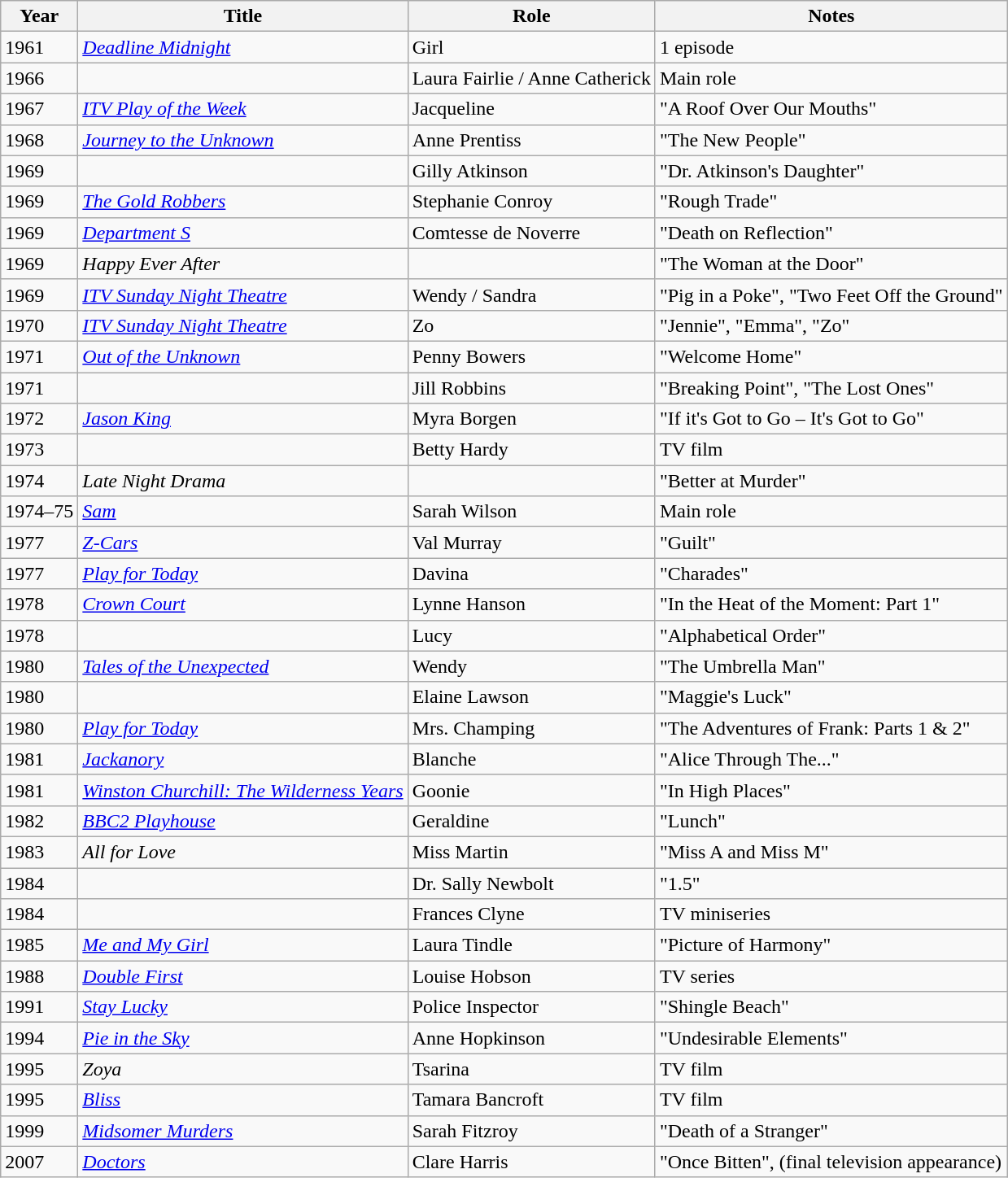<table class="wikitable sortable">
<tr>
<th>Year</th>
<th>Title</th>
<th>Role</th>
<th class="unsortable">Notes</th>
</tr>
<tr>
<td>1961</td>
<td><em><a href='#'>Deadline Midnight</a></em></td>
<td>Girl</td>
<td>1 episode</td>
</tr>
<tr>
<td>1966</td>
<td><em></em></td>
<td>Laura Fairlie / Anne Catherick</td>
<td>Main role</td>
</tr>
<tr>
<td>1967</td>
<td><em><a href='#'>ITV Play of the Week</a></em></td>
<td>Jacqueline</td>
<td>"A Roof Over Our Mouths"</td>
</tr>
<tr>
<td>1968</td>
<td><em><a href='#'>Journey to the Unknown</a></em></td>
<td>Anne Prentiss</td>
<td>"The New People"</td>
</tr>
<tr>
<td>1969</td>
<td><em></em></td>
<td>Gilly Atkinson</td>
<td>"Dr. Atkinson's Daughter"</td>
</tr>
<tr>
<td>1969</td>
<td><em><a href='#'>The Gold Robbers</a></em></td>
<td>Stephanie Conroy</td>
<td>"Rough Trade"</td>
</tr>
<tr>
<td>1969</td>
<td><em><a href='#'>Department S</a></em></td>
<td>Comtesse de Noverre</td>
<td>"Death on Reflection"</td>
</tr>
<tr>
<td>1969</td>
<td><em>Happy Ever After</em></td>
<td></td>
<td>"The Woman at the Door"</td>
</tr>
<tr>
<td>1969</td>
<td><em><a href='#'>ITV Sunday Night Theatre</a></em></td>
<td>Wendy / Sandra</td>
<td>"Pig in a Poke", "Two Feet Off the Ground"</td>
</tr>
<tr>
<td>1970</td>
<td><em><a href='#'>ITV Sunday Night Theatre</a></em></td>
<td>Zo</td>
<td>"Jennie", "Emma", "Zo"</td>
</tr>
<tr>
<td>1971</td>
<td><em><a href='#'>Out of the Unknown</a></em></td>
<td>Penny Bowers</td>
<td>"Welcome Home"</td>
</tr>
<tr>
<td>1971</td>
<td><em></em></td>
<td>Jill Robbins</td>
<td>"Breaking Point", "The Lost Ones"</td>
</tr>
<tr>
<td>1972</td>
<td><em><a href='#'>Jason King</a></em></td>
<td>Myra Borgen</td>
<td>"If it's Got to Go – It's Got to Go"</td>
</tr>
<tr>
<td>1973</td>
<td><em></em></td>
<td>Betty Hardy</td>
<td>TV film</td>
</tr>
<tr>
<td>1974</td>
<td><em>Late Night Drama</em></td>
<td></td>
<td>"Better at Murder"</td>
</tr>
<tr>
<td>1974–75</td>
<td><em><a href='#'>Sam</a></em></td>
<td>Sarah Wilson</td>
<td>Main role</td>
</tr>
<tr>
<td>1977</td>
<td><em><a href='#'>Z-Cars</a></em></td>
<td>Val Murray</td>
<td>"Guilt"</td>
</tr>
<tr>
<td>1977</td>
<td><em><a href='#'>Play for Today</a></em></td>
<td>Davina</td>
<td>"Charades"</td>
</tr>
<tr>
<td>1978</td>
<td><em><a href='#'>Crown Court</a></em></td>
<td>Lynne Hanson</td>
<td>"In the Heat of the Moment: Part 1"</td>
</tr>
<tr>
<td>1978</td>
<td><em></em></td>
<td>Lucy</td>
<td>"Alphabetical Order"</td>
</tr>
<tr>
<td>1980</td>
<td><em><a href='#'>Tales of the Unexpected</a></em></td>
<td>Wendy</td>
<td>"The Umbrella Man"</td>
</tr>
<tr>
<td>1980</td>
<td><em></em></td>
<td>Elaine Lawson</td>
<td>"Maggie's Luck"</td>
</tr>
<tr>
<td>1980</td>
<td><em><a href='#'>Play for Today</a></em></td>
<td>Mrs. Champing</td>
<td>"The Adventures of Frank: Parts 1 & 2"</td>
</tr>
<tr>
<td>1981</td>
<td><em><a href='#'>Jackanory</a></em></td>
<td>Blanche</td>
<td>"Alice Through The..."</td>
</tr>
<tr>
<td>1981</td>
<td><em><a href='#'>Winston Churchill: The Wilderness Years</a></em></td>
<td>Goonie</td>
<td>"In High Places"</td>
</tr>
<tr>
<td>1982</td>
<td><em><a href='#'>BBC2 Playhouse</a></em></td>
<td>Geraldine</td>
<td>"Lunch"</td>
</tr>
<tr>
<td>1983</td>
<td><em>All for Love</em></td>
<td>Miss Martin</td>
<td>"Miss A and Miss M"</td>
</tr>
<tr>
<td>1984</td>
<td><em></em></td>
<td>Dr. Sally Newbolt</td>
<td>"1.5"</td>
</tr>
<tr>
<td>1984</td>
<td><em></em></td>
<td>Frances Clyne</td>
<td>TV miniseries</td>
</tr>
<tr>
<td>1985</td>
<td><em><a href='#'>Me and My Girl</a></em></td>
<td>Laura Tindle</td>
<td>"Picture of Harmony"</td>
</tr>
<tr>
<td>1988</td>
<td><em><a href='#'>Double First</a></em></td>
<td>Louise Hobson</td>
<td>TV series</td>
</tr>
<tr>
<td>1991</td>
<td><em><a href='#'>Stay Lucky</a></em></td>
<td>Police Inspector</td>
<td>"Shingle Beach"</td>
</tr>
<tr>
<td>1994</td>
<td><em><a href='#'>Pie in the Sky</a></em></td>
<td>Anne Hopkinson</td>
<td>"Undesirable Elements"</td>
</tr>
<tr>
<td>1995</td>
<td><em>Zoya</em></td>
<td>Tsarina</td>
<td>TV film</td>
</tr>
<tr>
<td>1995</td>
<td><em><a href='#'>Bliss</a></em></td>
<td>Tamara Bancroft</td>
<td>TV film</td>
</tr>
<tr>
<td>1999</td>
<td><em><a href='#'>Midsomer Murders</a></em></td>
<td>Sarah Fitzroy</td>
<td>"Death of a Stranger"</td>
</tr>
<tr>
<td>2007</td>
<td><em><a href='#'>Doctors</a></em></td>
<td>Clare Harris</td>
<td>"Once Bitten", (final television appearance)</td>
</tr>
</table>
